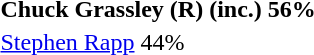<table>
<tr>
<td><strong>Chuck Grassley (R) (inc.) 56%</strong></td>
</tr>
<tr>
<td><a href='#'>Stephen Rapp</a> 44%</td>
</tr>
</table>
